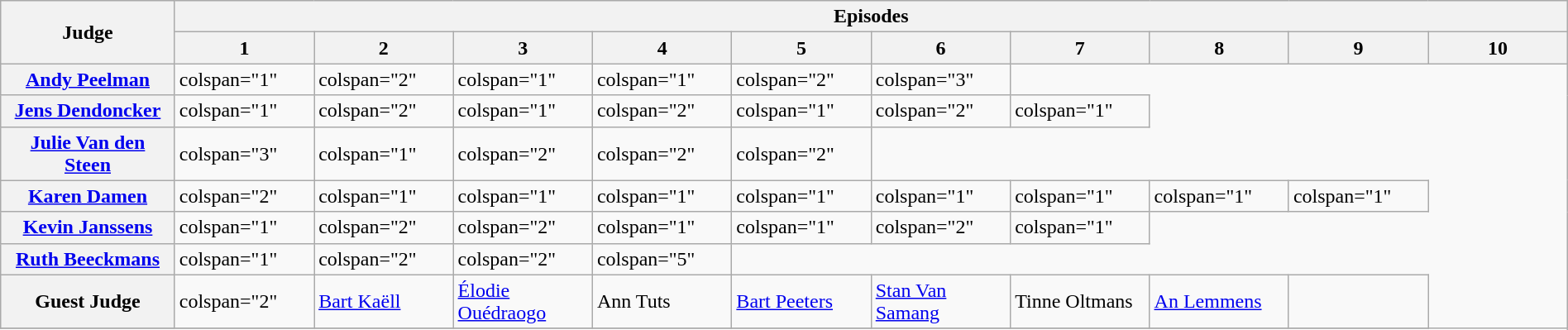<table class="wikitable plainrowheaders collapsible mw-collapsible" style="width:100%">
<tr>
<th rowspan="2" style="width:10%">Judge</th>
<th colspan="10">Episodes</th>
</tr>
<tr>
<th style="width:8%">1</th>
<th style="width:8%">2</th>
<th style="width:8%">3</th>
<th style="width:8%">4</th>
<th style="width:8%">5</th>
<th style="width:8%">6</th>
<th style="width:8%">7</th>
<th style="width:8%">8</th>
<th style="width:8%">9</th>
<th style="width:8%">10</th>
</tr>
<tr>
<th scope="row" style="text-align:center"><a href='#'>Andy Peelman</a></th>
<td>colspan="1" </td>
<td>colspan="2" </td>
<td>colspan="1" </td>
<td>colspan="1" </td>
<td>colspan="2" </td>
<td>colspan="3" </td>
</tr>
<tr>
<th scope="row" style="text-align:center"><a href='#'>Jens Dendoncker</a></th>
<td>colspan="1" </td>
<td>colspan="2" </td>
<td>colspan="1" </td>
<td>colspan="2" </td>
<td>colspan="1" </td>
<td>colspan="2" </td>
<td>colspan="1" </td>
</tr>
<tr>
<th scope="row" style="text-align:center"><a href='#'>Julie Van den Steen</a></th>
<td>colspan="3" </td>
<td>colspan="1" </td>
<td>colspan="2" </td>
<td>colspan="2" </td>
<td>colspan="2" </td>
</tr>
<tr>
<th scope="row" style="text-align:center"><a href='#'>Karen Damen</a></th>
<td>colspan="2" </td>
<td>colspan="1" </td>
<td>colspan="1" </td>
<td>colspan="1" </td>
<td>colspan="1" </td>
<td>colspan="1" </td>
<td>colspan="1" </td>
<td>colspan="1" </td>
<td>colspan="1" </td>
</tr>
<tr>
<th scope="row" style="text-align:center"><a href='#'>Kevin Janssens</a></th>
<td>colspan="1" </td>
<td>colspan="2" </td>
<td>colspan="2" </td>
<td>colspan="1" </td>
<td>colspan="1" </td>
<td>colspan="2" </td>
<td>colspan="1" </td>
</tr>
<tr>
<th scope="row" style="text-align:center"><a href='#'>Ruth Beeckmans</a></th>
<td>colspan="1" </td>
<td>colspan="2" </td>
<td>colspan="2" </td>
<td>colspan="5" </td>
</tr>
<tr>
<th scope="row" style="text-align:center">Guest Judge</th>
<td>colspan="2" </td>
<td> <a href='#'>Bart Kaëll</a></td>
<td><a href='#'>Élodie Ouédraogo</a></td>
<td> Ann Tuts</td>
<td><a href='#'>Bart Peeters</a></td>
<td><a href='#'>Stan Van Samang</a></td>
<td> Tinne Oltmans</td>
<td> <a href='#'>An Lemmens</a></td>
<td></td>
</tr>
<tr>
</tr>
</table>
